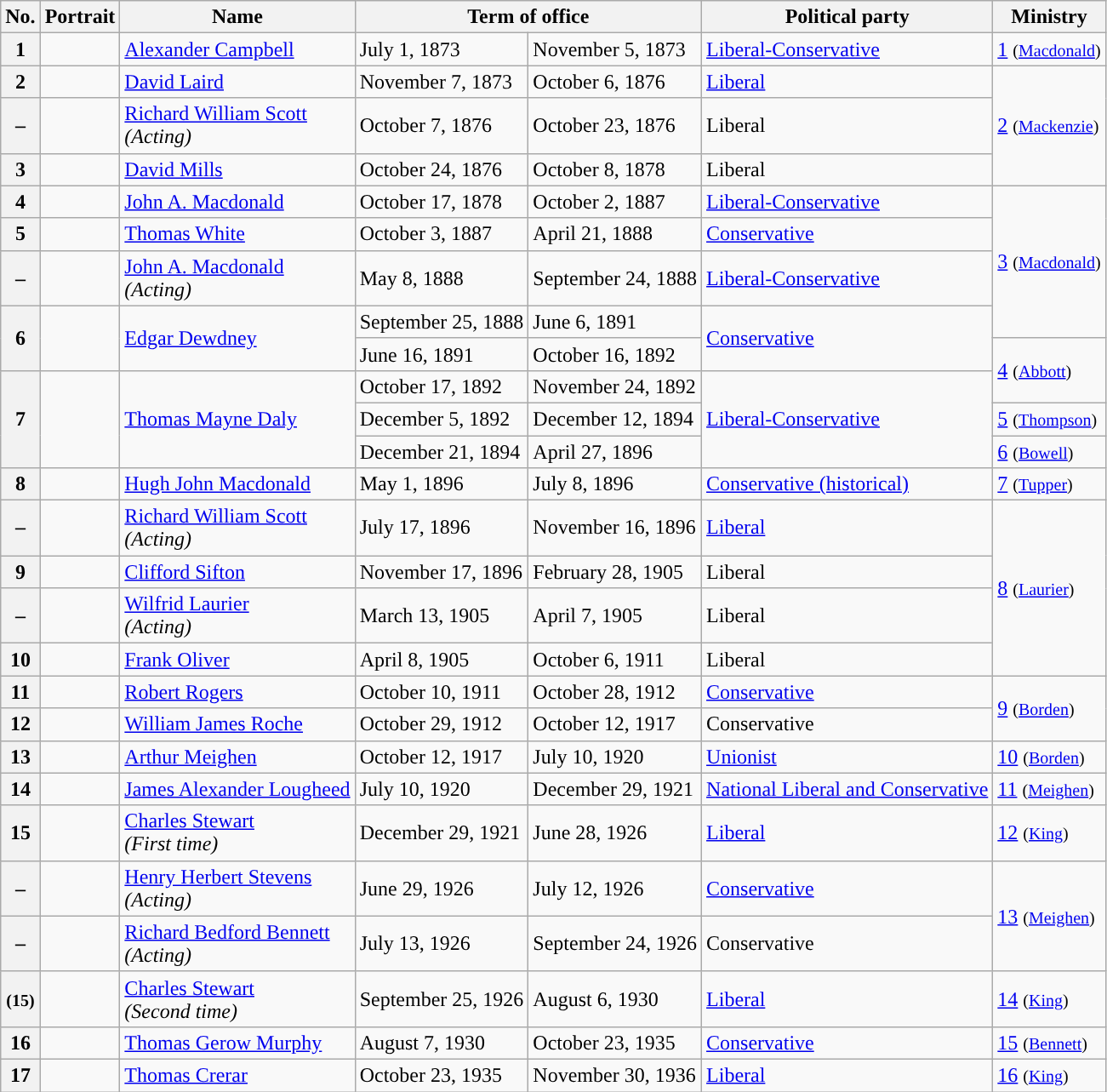<table class="wikitable">
<tr>
<th>No.</th>
<th>Portrait</th>
<th>Name</th>
<th colspan=2>Term of office</th>
<th>Political party</th>
<th>Ministry</th>
</tr>
<tr>
<th style="background:">1</th>
<td></td>
<td><a href='#'>Alexander Campbell</a></td>
<td>July 1, 1873</td>
<td>November 5, 1873</td>
<td><a href='#'>Liberal-Conservative</a></td>
<td><a href='#'>1</a> <small>(<a href='#'>Macdonald</a>)</small></td>
</tr>
<tr>
<th style="background:">2</th>
<td></td>
<td><a href='#'>David Laird</a></td>
<td>November 7, 1873</td>
<td>October 6, 1876</td>
<td><a href='#'>Liberal</a></td>
<td rowspan=3><a href='#'>2</a> <small>(<a href='#'>Mackenzie</a>)</small></td>
</tr>
<tr>
<th style="background:">–</th>
<td></td>
<td><a href='#'>Richard William Scott</a><br><em>(Acting)</em></td>
<td>October 7, 1876</td>
<td>October 23, 1876</td>
<td>Liberal</td>
</tr>
<tr>
<th style="background:">3</th>
<td></td>
<td><a href='#'>David Mills</a></td>
<td>October 24, 1876</td>
<td>October 8, 1878</td>
<td>Liberal</td>
</tr>
<tr>
<th style="background:">4</th>
<td></td>
<td><a href='#'>John A. Macdonald</a></td>
<td>October 17, 1878</td>
<td>October 2, 1887</td>
<td><a href='#'>Liberal-Conservative</a></td>
<td rowspan=4><a href='#'>3</a> <small>(<a href='#'>Macdonald</a>)</small></td>
</tr>
<tr>
<th style="background:">5</th>
<td></td>
<td><a href='#'>Thomas White</a></td>
<td>October 3, 1887</td>
<td>April 21, 1888</td>
<td><a href='#'>Conservative</a></td>
</tr>
<tr>
<th style="background:">–</th>
<td></td>
<td><a href='#'>John A. Macdonald</a><br><em>(Acting)</em></td>
<td>May 8, 1888</td>
<td>September 24, 1888</td>
<td><a href='#'>Liberal-Conservative</a></td>
</tr>
<tr>
<th rowspan=2 style="background:">6</th>
<td rowspan=2></td>
<td rowspan=2><a href='#'>Edgar Dewdney</a></td>
<td>September 25, 1888</td>
<td>June 6, 1891</td>
<td rowspan=2><a href='#'>Conservative</a></td>
</tr>
<tr>
<td>June 16, 1891</td>
<td>October 16, 1892</td>
<td rowspan=2><a href='#'>4</a> <small>(<a href='#'>Abbott</a>)</small></td>
</tr>
<tr>
<th rowspan=3 style="background:">7</th>
<td rowspan=3></td>
<td rowspan=3><a href='#'>Thomas Mayne Daly</a></td>
<td>October 17, 1892</td>
<td>November 24, 1892</td>
<td rowspan=3><a href='#'>Liberal-Conservative</a></td>
</tr>
<tr>
<td>December 5, 1892</td>
<td>December 12, 1894</td>
<td><a href='#'>5</a> <small>(<a href='#'>Thompson</a>)</small></td>
</tr>
<tr>
<td>December 21, 1894</td>
<td>April 27, 1896</td>
<td><a href='#'>6</a> <small>(<a href='#'>Bowell</a>)</small></td>
</tr>
<tr>
<th style="background:">8</th>
<td></td>
<td><a href='#'>Hugh John Macdonald</a></td>
<td>May 1, 1896</td>
<td>July 8, 1896</td>
<td><a href='#'>Conservative (historical)</a></td>
<td><a href='#'>7</a> <small>(<a href='#'>Tupper</a>)</small></td>
</tr>
<tr>
<th style="background:">–</th>
<td></td>
<td><a href='#'>Richard William Scott</a><br><em>(Acting)</em></td>
<td>July 17, 1896</td>
<td>November 16, 1896</td>
<td><a href='#'>Liberal</a></td>
<td rowspan=4><a href='#'>8</a> <small>(<a href='#'>Laurier</a>)</small></td>
</tr>
<tr>
<th style="background:">9</th>
<td></td>
<td><a href='#'>Clifford Sifton</a></td>
<td>November 17, 1896</td>
<td>February 28, 1905</td>
<td>Liberal</td>
</tr>
<tr>
<th style="background:">–</th>
<td></td>
<td><a href='#'>Wilfrid Laurier</a><br><em>(Acting)</em></td>
<td>March 13, 1905</td>
<td>April 7, 1905</td>
<td>Liberal</td>
</tr>
<tr>
<th style="background:">10</th>
<td></td>
<td><a href='#'>Frank Oliver</a></td>
<td>April 8, 1905</td>
<td>October 6, 1911</td>
<td>Liberal</td>
</tr>
<tr>
<th style="background:">11</th>
<td></td>
<td><a href='#'>Robert Rogers</a></td>
<td>October 10, 1911</td>
<td>October 28, 1912</td>
<td><a href='#'>Conservative</a></td>
<td rowspan=2><a href='#'>9</a> <small>(<a href='#'>Borden</a>)</small></td>
</tr>
<tr>
<th style="background:">12</th>
<td></td>
<td><a href='#'>William James Roche</a></td>
<td>October 29, 1912</td>
<td>October 12, 1917</td>
<td>Conservative</td>
</tr>
<tr>
<th style="background:">13</th>
<td></td>
<td><a href='#'>Arthur Meighen</a></td>
<td>October 12, 1917</td>
<td>July 10, 1920</td>
<td><a href='#'>Unionist</a></td>
<td><a href='#'>10</a> <small>(<a href='#'>Borden</a>)</small></td>
</tr>
<tr>
<th style="background:">14</th>
<td></td>
<td><a href='#'>James Alexander Lougheed</a></td>
<td>July 10, 1920</td>
<td>December 29, 1921</td>
<td><a href='#'>National Liberal and Conservative</a></td>
<td><a href='#'>11</a> <small>(<a href='#'>Meighen</a>)</small></td>
</tr>
<tr>
<th style="background:">15</th>
<td></td>
<td><a href='#'>Charles Stewart</a><br><em>(First time)</em></td>
<td>December 29, 1921</td>
<td>June 28, 1926</td>
<td><a href='#'>Liberal</a></td>
<td><a href='#'>12</a> <small>(<a href='#'>King</a>)</small></td>
</tr>
<tr>
<th style="background:">–</th>
<td></td>
<td><a href='#'>Henry Herbert Stevens</a><br><em>(Acting)</em></td>
<td>June 29, 1926</td>
<td>July 12, 1926</td>
<td><a href='#'>Conservative</a></td>
<td rowspan=2><a href='#'>13</a> <small>(<a href='#'>Meighen</a>)</small></td>
</tr>
<tr>
<th style="background:">–</th>
<td></td>
<td><a href='#'>Richard Bedford Bennett</a><br><em>(Acting)</em></td>
<td>July 13, 1926</td>
<td>September 24, 1926</td>
<td>Conservative</td>
</tr>
<tr>
<th style="background:"><small>(15)</small></th>
<td></td>
<td><a href='#'>Charles Stewart</a><br><em>(Second time)</em></td>
<td>September 25, 1926</td>
<td>August 6, 1930</td>
<td><a href='#'>Liberal</a></td>
<td><a href='#'>14</a> <small>(<a href='#'>King</a>)</small></td>
</tr>
<tr>
<th style="background:">16</th>
<td></td>
<td><a href='#'>Thomas Gerow Murphy</a></td>
<td>August 7, 1930</td>
<td>October 23, 1935</td>
<td><a href='#'>Conservative</a></td>
<td><a href='#'>15</a> <small>(<a href='#'>Bennett</a>)</small></td>
</tr>
<tr>
<th style="background:">17</th>
<td></td>
<td><a href='#'>Thomas Crerar</a></td>
<td>October 23, 1935</td>
<td>November 30, 1936</td>
<td><a href='#'>Liberal</a></td>
<td><a href='#'>16</a> <small>(<a href='#'>King</a>)</small></td>
</tr>
</table>
